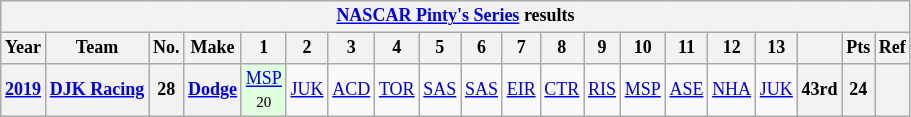<table class="wikitable" style="text-align:center; font-size:75%">
<tr>
<th colspan=45><a href='#'>NASCAR Pinty's Series</a> results</th>
</tr>
<tr>
<th>Year</th>
<th>Team</th>
<th>No.</th>
<th>Make</th>
<th>1</th>
<th>2</th>
<th>3</th>
<th>4</th>
<th>5</th>
<th>6</th>
<th>7</th>
<th>8</th>
<th>9</th>
<th>10</th>
<th>11</th>
<th>12</th>
<th>13</th>
<th></th>
<th>Pts</th>
<th>Ref</th>
</tr>
<tr>
<th><a href='#'>2019</a></th>
<th><a href='#'>DJK Racing</a></th>
<th>28</th>
<th><a href='#'>Dodge</a></th>
<td style="background:#DFFFDF;"><a href='#'>MSP</a><br><small>20</small></td>
<td><a href='#'>JUK</a></td>
<td><a href='#'>ACD</a></td>
<td><a href='#'>TOR</a></td>
<td><a href='#'>SAS</a></td>
<td><a href='#'>SAS</a></td>
<td><a href='#'>EIR</a></td>
<td><a href='#'>CTR</a></td>
<td><a href='#'>RIS</a></td>
<td><a href='#'>MSP</a></td>
<td><a href='#'>ASE</a></td>
<td><a href='#'>NHA</a></td>
<td><a href='#'>JUK</a></td>
<th>43rd</th>
<th>24</th>
<th></th>
</tr>
</table>
